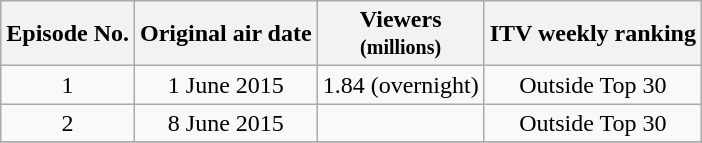<table class="wikitable" style="text-align:center;">
<tr>
<th>Episode No.</th>
<th>Original air date</th>
<th>Viewers<br><small>(millions)</small></th>
<th>ITV weekly ranking</th>
</tr>
<tr>
<td>1</td>
<td>1 June 2015</td>
<td>1.84 (overnight)</td>
<td>Outside Top 30</td>
</tr>
<tr>
<td>2</td>
<td>8 June 2015</td>
<td></td>
<td>Outside Top 30</td>
</tr>
<tr>
</tr>
</table>
